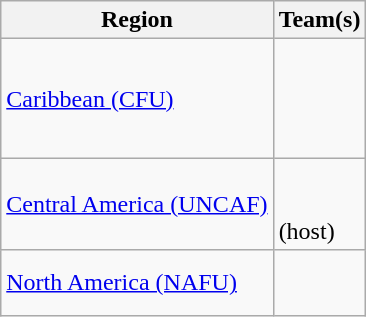<table class=wikitable>
<tr>
<th>Region</th>
<th>Team(s)</th>
</tr>
<tr>
<td><a href='#'>Caribbean (CFU)</a></td>
<td> <br><br><br> <br></td>
</tr>
<tr>
<td><a href='#'>Central America (UNCAF)</a></td>
<td><br> <br>  (host)<br> </td>
</tr>
<tr>
<td><a href='#'>North America (NAFU)</a></td>
<td><br><br></td>
</tr>
</table>
